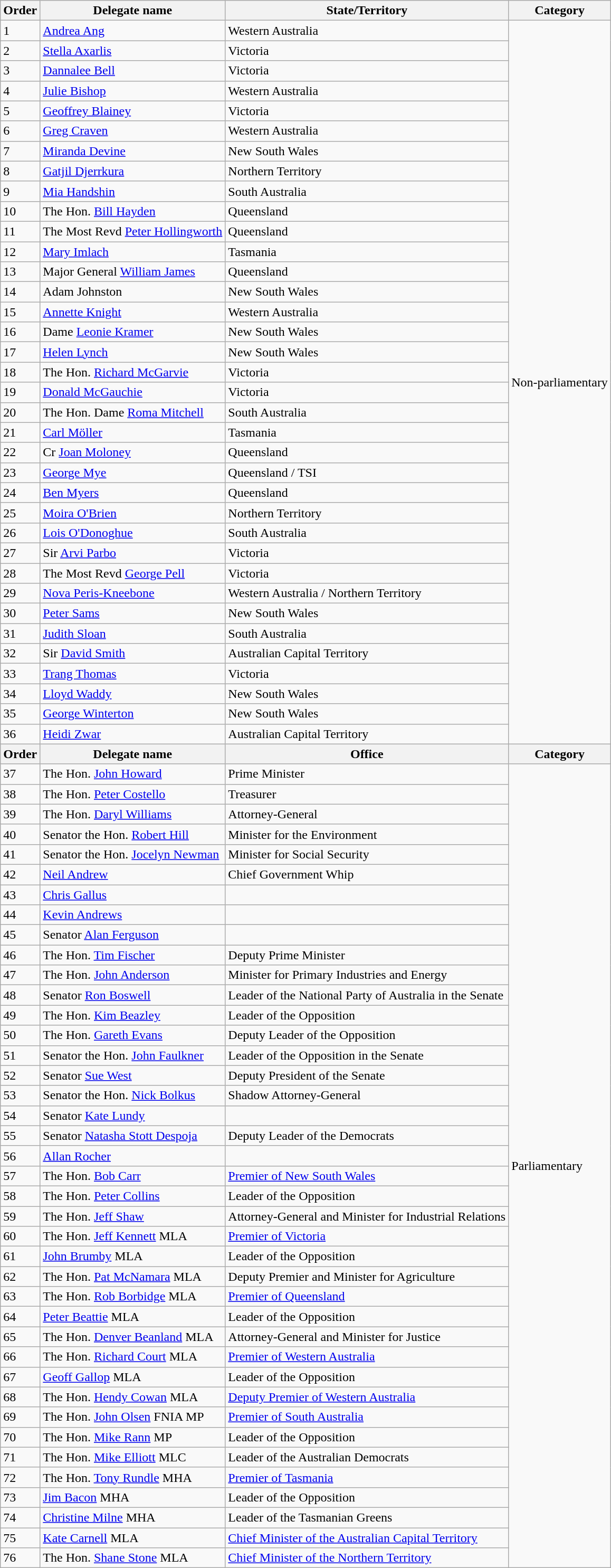<table class="wikitable sortable">
<tr>
<th>Order</th>
<th>Delegate name</th>
<th>State/Territory</th>
<th>Category</th>
</tr>
<tr>
<td>1</td>
<td><a href='#'>Andrea Ang</a></td>
<td>Western Australia</td>
<td rowspan=36>Non-parliamentary</td>
</tr>
<tr>
<td>2</td>
<td><a href='#'>Stella Axarlis</a></td>
<td>Victoria</td>
</tr>
<tr>
<td>3</td>
<td><a href='#'>Dannalee Bell</a></td>
<td>Victoria</td>
</tr>
<tr>
<td>4</td>
<td><a href='#'>Julie Bishop</a></td>
<td>Western Australia</td>
</tr>
<tr>
<td>5</td>
<td><a href='#'>Geoffrey Blainey</a> </td>
<td>Victoria</td>
</tr>
<tr>
<td>6</td>
<td><a href='#'>Greg Craven</a></td>
<td>Western Australia</td>
</tr>
<tr>
<td>7</td>
<td><a href='#'>Miranda Devine</a></td>
<td>New South Wales</td>
</tr>
<tr>
<td>8</td>
<td><a href='#'>Gatjil Djerrkura</a> </td>
<td>Northern Territory</td>
</tr>
<tr>
<td>9</td>
<td><a href='#'>Mia Handshin</a></td>
<td>South Australia</td>
</tr>
<tr>
<td>10</td>
<td>The Hon. <a href='#'>Bill Hayden</a> </td>
<td>Queensland</td>
</tr>
<tr>
<td>11</td>
<td>The Most Revd <a href='#'>Peter Hollingworth</a> </td>
<td>Queensland</td>
</tr>
<tr>
<td>12</td>
<td><a href='#'>Mary Imlach</a></td>
<td>Tasmania</td>
</tr>
<tr>
<td>13</td>
<td>Major General <a href='#'>William James</a> </td>
<td>Queensland</td>
</tr>
<tr>
<td>14</td>
<td>Adam Johnston</td>
<td>New South Wales</td>
</tr>
<tr>
<td>15</td>
<td><a href='#'>Annette Knight</a> </td>
<td>Western Australia</td>
</tr>
<tr>
<td>16</td>
<td>Dame <a href='#'>Leonie Kramer</a> </td>
<td>New South Wales</td>
</tr>
<tr>
<td>17</td>
<td><a href='#'>Helen Lynch</a> </td>
<td>New South Wales</td>
</tr>
<tr>
<td>18</td>
<td>The Hon. <a href='#'>Richard McGarvie</a> </td>
<td>Victoria</td>
</tr>
<tr>
<td>19</td>
<td><a href='#'>Donald McGauchie</a> </td>
<td>Victoria</td>
</tr>
<tr>
<td>20</td>
<td>The Hon. Dame <a href='#'>Roma Mitchell</a> </td>
<td>South Australia</td>
</tr>
<tr>
<td>21</td>
<td><a href='#'>Carl Möller</a></td>
<td>Tasmania</td>
</tr>
<tr>
<td>22</td>
<td>Cr <a href='#'>Joan Moloney</a></td>
<td>Queensland</td>
</tr>
<tr>
<td>23</td>
<td><a href='#'>George Mye</a> </td>
<td>Queensland / TSI</td>
</tr>
<tr>
<td>24</td>
<td><a href='#'>Ben Myers</a></td>
<td>Queensland</td>
</tr>
<tr>
<td>25</td>
<td><a href='#'>Moira O'Brien</a></td>
<td>Northern Territory</td>
</tr>
<tr>
<td>26</td>
<td><a href='#'>Lois O'Donoghue</a> </td>
<td>South Australia</td>
</tr>
<tr>
<td>27</td>
<td>Sir <a href='#'>Arvi Parbo</a> </td>
<td>Victoria</td>
</tr>
<tr>
<td>28</td>
<td>The Most Revd <a href='#'>George Pell</a></td>
<td>Victoria</td>
</tr>
<tr>
<td>29</td>
<td><a href='#'>Nova Peris-Kneebone</a></td>
<td>Western Australia / Northern Territory</td>
</tr>
<tr>
<td>30</td>
<td><a href='#'>Peter Sams</a></td>
<td>New South Wales</td>
</tr>
<tr>
<td>31</td>
<td><a href='#'>Judith Sloan</a></td>
<td>South Australia</td>
</tr>
<tr>
<td>32</td>
<td>Sir <a href='#'>David Smith</a> </td>
<td>Australian Capital Territory</td>
</tr>
<tr>
<td>33</td>
<td><a href='#'>Trang Thomas</a> </td>
<td>Victoria</td>
</tr>
<tr>
<td>34</td>
<td><a href='#'>Lloyd Waddy</a> </td>
<td>New South Wales</td>
</tr>
<tr>
<td>35</td>
<td><a href='#'>George Winterton</a></td>
<td>New South Wales</td>
</tr>
<tr>
<td>36</td>
<td><a href='#'>Heidi Zwar</a></td>
<td>Australian Capital Territory</td>
</tr>
<tr>
<th>Order</th>
<th>Delegate name</th>
<th>Office</th>
<th>Category</th>
</tr>
<tr>
<td>37</td>
<td>The Hon. <a href='#'>John Howard</a> </td>
<td>Prime Minister</td>
<td rowspan=40>Parliamentary</td>
</tr>
<tr>
<td>38</td>
<td>The Hon. <a href='#'>Peter Costello</a> </td>
<td>Treasurer</td>
</tr>
<tr>
<td>39</td>
<td>The Hon. <a href='#'>Daryl Williams</a> </td>
<td>Attorney-General</td>
</tr>
<tr>
<td>40</td>
<td>Senator the Hon. <a href='#'>Robert Hill</a></td>
<td>Minister for the Environment</td>
</tr>
<tr>
<td>41</td>
<td>Senator the Hon. <a href='#'>Jocelyn Newman</a></td>
<td>Minister for Social Security</td>
</tr>
<tr>
<td>42</td>
<td><a href='#'>Neil Andrew</a> </td>
<td>Chief Government Whip</td>
</tr>
<tr>
<td>43</td>
<td><a href='#'>Chris Gallus</a> </td>
<td></td>
</tr>
<tr>
<td>44</td>
<td><a href='#'>Kevin Andrews</a> </td>
<td></td>
</tr>
<tr>
<td>45</td>
<td>Senator <a href='#'>Alan Ferguson</a></td>
<td></td>
</tr>
<tr>
<td>46</td>
<td>The Hon. <a href='#'>Tim Fischer</a> </td>
<td>Deputy Prime Minister</td>
</tr>
<tr>
<td>47</td>
<td>The Hon. <a href='#'>John Anderson</a> </td>
<td>Minister for Primary Industries and Energy</td>
</tr>
<tr>
<td>48</td>
<td>Senator <a href='#'>Ron Boswell</a></td>
<td>Leader of the National Party of Australia in the Senate</td>
</tr>
<tr>
<td>49</td>
<td>The Hon. <a href='#'>Kim Beazley</a> </td>
<td>Leader of the Opposition</td>
</tr>
<tr>
<td>50</td>
<td>The Hon. <a href='#'>Gareth Evans</a> </td>
<td>Deputy Leader of the Opposition</td>
</tr>
<tr>
<td>51</td>
<td>Senator the Hon. <a href='#'>John Faulkner</a></td>
<td>Leader of the Opposition in the Senate</td>
</tr>
<tr>
<td>52</td>
<td>Senator <a href='#'>Sue West</a></td>
<td>Deputy President of the Senate</td>
</tr>
<tr>
<td>53</td>
<td>Senator the Hon. <a href='#'>Nick Bolkus</a></td>
<td>Shadow Attorney-General</td>
</tr>
<tr>
<td>54</td>
<td>Senator <a href='#'>Kate Lundy</a></td>
<td></td>
</tr>
<tr>
<td>55</td>
<td>Senator <a href='#'>Natasha Stott Despoja</a></td>
<td>Deputy Leader of the Democrats</td>
</tr>
<tr>
<td>56</td>
<td><a href='#'>Allan Rocher</a> </td>
<td></td>
</tr>
<tr>
<td>57</td>
<td>The Hon. <a href='#'>Bob Carr</a> </td>
<td><a href='#'>Premier of New South Wales</a></td>
</tr>
<tr>
<td>58</td>
<td>The Hon. <a href='#'>Peter Collins</a> </td>
<td>Leader of the Opposition</td>
</tr>
<tr>
<td>59</td>
<td>The Hon. <a href='#'>Jeff Shaw</a> </td>
<td>Attorney-General and Minister for Industrial Relations</td>
</tr>
<tr>
<td>60</td>
<td>The Hon. <a href='#'>Jeff Kennett</a> MLA</td>
<td><a href='#'>Premier of Victoria</a></td>
</tr>
<tr>
<td>61</td>
<td><a href='#'>John Brumby</a> MLA</td>
<td>Leader of the Opposition</td>
</tr>
<tr>
<td>62</td>
<td>The Hon. <a href='#'>Pat McNamara</a> MLA</td>
<td>Deputy Premier and Minister for Agriculture</td>
</tr>
<tr>
<td>63</td>
<td>The Hon. <a href='#'>Rob Borbidge</a> MLA</td>
<td><a href='#'>Premier of Queensland</a></td>
</tr>
<tr>
<td>64</td>
<td><a href='#'>Peter Beattie</a> MLA</td>
<td>Leader of the Opposition</td>
</tr>
<tr>
<td>65</td>
<td>The Hon. <a href='#'>Denver Beanland</a> MLA</td>
<td>Attorney-General and Minister for Justice</td>
</tr>
<tr>
<td>66</td>
<td>The Hon. <a href='#'>Richard Court</a> MLA</td>
<td><a href='#'>Premier of Western Australia</a></td>
</tr>
<tr>
<td>67</td>
<td><a href='#'>Geoff Gallop</a> MLA</td>
<td>Leader of the Opposition</td>
</tr>
<tr>
<td>68</td>
<td>The Hon. <a href='#'>Hendy Cowan</a> MLA</td>
<td><a href='#'>Deputy Premier of Western Australia</a></td>
</tr>
<tr>
<td>69</td>
<td>The Hon. <a href='#'>John Olsen</a> FNIA MP</td>
<td><a href='#'>Premier of South Australia</a></td>
</tr>
<tr>
<td>70</td>
<td>The Hon. <a href='#'>Mike Rann</a> MP</td>
<td>Leader of the Opposition</td>
</tr>
<tr>
<td>71</td>
<td>The Hon. <a href='#'>Mike Elliott</a> MLC</td>
<td>Leader of the Australian Democrats</td>
</tr>
<tr>
<td>72</td>
<td>The Hon. <a href='#'>Tony Rundle</a> MHA</td>
<td><a href='#'>Premier of Tasmania</a></td>
</tr>
<tr>
<td>73</td>
<td><a href='#'>Jim Bacon</a> MHA</td>
<td>Leader of the Opposition</td>
</tr>
<tr>
<td>74</td>
<td><a href='#'>Christine Milne</a> MHA</td>
<td>Leader of the Tasmanian Greens</td>
</tr>
<tr>
<td>75</td>
<td><a href='#'>Kate Carnell</a> MLA</td>
<td><a href='#'>Chief Minister of the Australian Capital Territory</a></td>
</tr>
<tr>
<td>76</td>
<td>The Hon. <a href='#'>Shane Stone</a> MLA</td>
<td><a href='#'>Chief Minister of the Northern Territory</a></td>
</tr>
</table>
